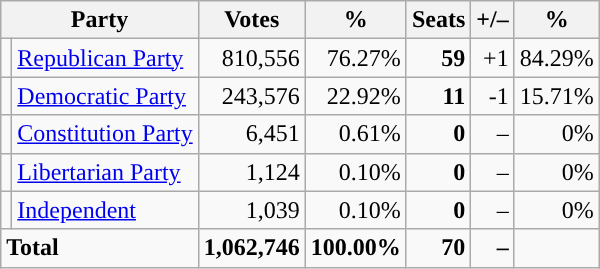<table class="wikitable" style="font-size:100%; text-align:right;">
<tr>
<th colspan=2>Party</th>
<th>Votes</th>
<th>%</th>
<th>Seats</th>
<th>+/–</th>
<th>%</th>
</tr>
<tr>
<td style="background:"></td>
<td align=left><a href='#'>Republican Party</a></td>
<td>810,556</td>
<td>76.27%</td>
<td><strong>59</strong></td>
<td>+1</td>
<td>84.29%</td>
</tr>
<tr>
<td style="background:"></td>
<td align=left><a href='#'>Democratic Party</a></td>
<td>243,576</td>
<td>22.92%</td>
<td><strong>11</strong></td>
<td>-1</td>
<td>15.71%</td>
</tr>
<tr>
<td style="background:"></td>
<td align=left><a href='#'>Constitution Party</a></td>
<td>6,451</td>
<td>0.61%</td>
<td><strong>0</strong></td>
<td>–</td>
<td>0%</td>
</tr>
<tr>
<td style="background:"></td>
<td align=left><a href='#'>Libertarian Party</a></td>
<td>1,124</td>
<td>0.10%</td>
<td><strong>0</strong></td>
<td>–</td>
<td>0%</td>
</tr>
<tr>
<td style="background:"></td>
<td align=left><a href='#'>Independent</a></td>
<td>1,039</td>
<td>0.10%</td>
<td><strong>0</strong></td>
<td>–</td>
<td>0%</td>
</tr>
<tr style="font-weight:bold">
<td colspan=2 align=left>Total</td>
<td>1,062,746</td>
<td>100.00%</td>
<td>70</td>
<td>–</td>
</tr>
</table>
